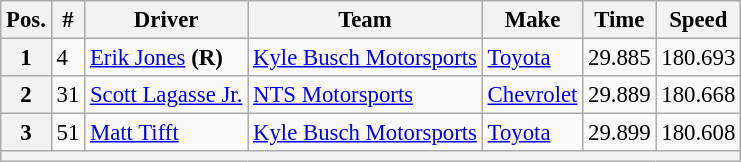<table class="wikitable" style="font-size:95%">
<tr>
<th>Pos.</th>
<th>#</th>
<th>Driver</th>
<th>Team</th>
<th>Make</th>
<th>Time</th>
<th>Speed</th>
</tr>
<tr>
<th>1</th>
<td>4</td>
<td><a href='#'>Erik Jones</a> <strong>(R)</strong></td>
<td><a href='#'>Kyle Busch Motorsports</a></td>
<td><a href='#'>Toyota</a></td>
<td>29.885</td>
<td>180.693</td>
</tr>
<tr>
<th>2</th>
<td>31</td>
<td><a href='#'>Scott Lagasse Jr.</a></td>
<td><a href='#'>NTS Motorsports</a></td>
<td><a href='#'>Chevrolet</a></td>
<td>29.889</td>
<td>180.668</td>
</tr>
<tr>
<th>3</th>
<td>51</td>
<td><a href='#'>Matt Tifft</a></td>
<td><a href='#'>Kyle Busch Motorsports</a></td>
<td><a href='#'>Toyota</a></td>
<td>29.899</td>
<td>180.608</td>
</tr>
<tr>
<th colspan="7"></th>
</tr>
</table>
